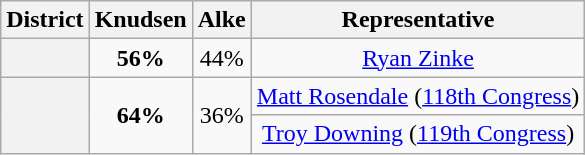<table class=wikitable>
<tr>
<th>District</th>
<th>Knudsen</th>
<th>Alke</th>
<th>Representative</th>
</tr>
<tr align=center>
<th></th>
<td><strong>56%</strong></td>
<td>44%</td>
<td><a href='#'>Ryan Zinke</a></td>
</tr>
<tr align=center>
<th rowspan=2 ></th>
<td rowspan=2><strong>64%</strong></td>
<td rowspan=2>36%</td>
<td><a href='#'>Matt Rosendale</a> (<a href='#'>118th Congress</a>)</td>
</tr>
<tr align=center>
<td><a href='#'>Troy Downing</a> (<a href='#'>119th Congress</a>)</td>
</tr>
</table>
